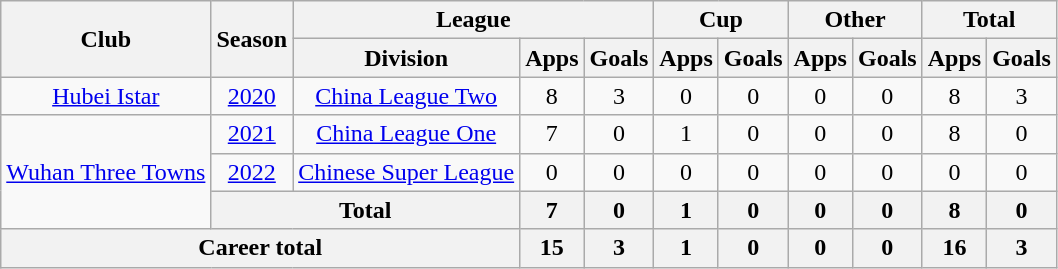<table class="wikitable" style="text-align: center">
<tr>
<th rowspan="2">Club</th>
<th rowspan="2">Season</th>
<th colspan="3">League</th>
<th colspan="2">Cup</th>
<th colspan="2">Other</th>
<th colspan="2">Total</th>
</tr>
<tr>
<th>Division</th>
<th>Apps</th>
<th>Goals</th>
<th>Apps</th>
<th>Goals</th>
<th>Apps</th>
<th>Goals</th>
<th>Apps</th>
<th>Goals</th>
</tr>
<tr>
<td><a href='#'>Hubei Istar</a></td>
<td><a href='#'>2020</a></td>
<td><a href='#'>China League Two</a></td>
<td>8</td>
<td>3</td>
<td>0</td>
<td>0</td>
<td>0</td>
<td>0</td>
<td>8</td>
<td>3</td>
</tr>
<tr>
<td rowspan="3"><a href='#'>Wuhan Three Towns</a></td>
<td><a href='#'>2021</a></td>
<td><a href='#'>China League One</a></td>
<td>7</td>
<td>0</td>
<td>1</td>
<td>0</td>
<td>0</td>
<td>0</td>
<td>8</td>
<td>0</td>
</tr>
<tr>
<td><a href='#'>2022</a></td>
<td><a href='#'>Chinese Super League</a></td>
<td>0</td>
<td>0</td>
<td>0</td>
<td>0</td>
<td>0</td>
<td>0</td>
<td>0</td>
<td>0</td>
</tr>
<tr>
<th colspan=2>Total</th>
<th>7</th>
<th>0</th>
<th>1</th>
<th>0</th>
<th>0</th>
<th>0</th>
<th>8</th>
<th>0</th>
</tr>
<tr>
<th colspan=3>Career total</th>
<th>15</th>
<th>3</th>
<th>1</th>
<th>0</th>
<th>0</th>
<th>0</th>
<th>16</th>
<th>3</th>
</tr>
</table>
